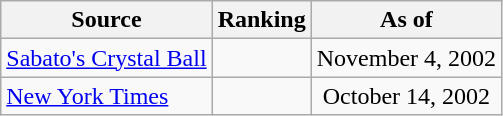<table class="wikitable" style="text-align:center">
<tr>
<th>Source</th>
<th>Ranking</th>
<th>As of</th>
</tr>
<tr>
<td align=left><a href='#'>Sabato's Crystal Ball</a></td>
<td></td>
<td>November 4, 2002</td>
</tr>
<tr>
<td align=left><a href='#'>New York Times</a></td>
<td></td>
<td>October 14, 2002</td>
</tr>
</table>
